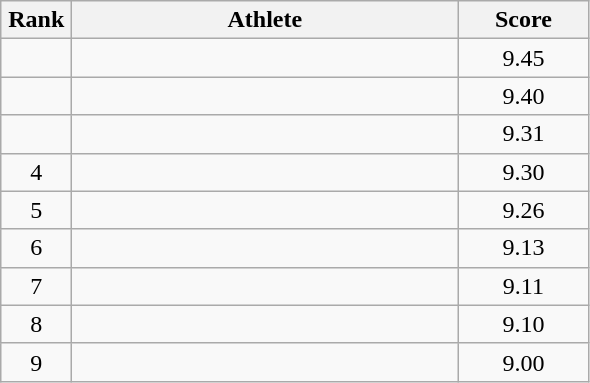<table class = "wikitable" style="text-align:center;">
<tr>
<th width=40>Rank</th>
<th width=250>Athlete</th>
<th width=80>Score</th>
</tr>
<tr>
<td></td>
<td align=left></td>
<td>9.45</td>
</tr>
<tr>
<td></td>
<td align=left></td>
<td>9.40</td>
</tr>
<tr>
<td></td>
<td align=left></td>
<td>9.31</td>
</tr>
<tr>
<td>4</td>
<td align=left></td>
<td>9.30</td>
</tr>
<tr>
<td>5</td>
<td align=left></td>
<td>9.26</td>
</tr>
<tr>
<td>6</td>
<td align=left></td>
<td>9.13</td>
</tr>
<tr>
<td>7</td>
<td align=left></td>
<td>9.11</td>
</tr>
<tr>
<td>8</td>
<td align=left></td>
<td>9.10</td>
</tr>
<tr>
<td>9</td>
<td align=left></td>
<td>9.00</td>
</tr>
</table>
